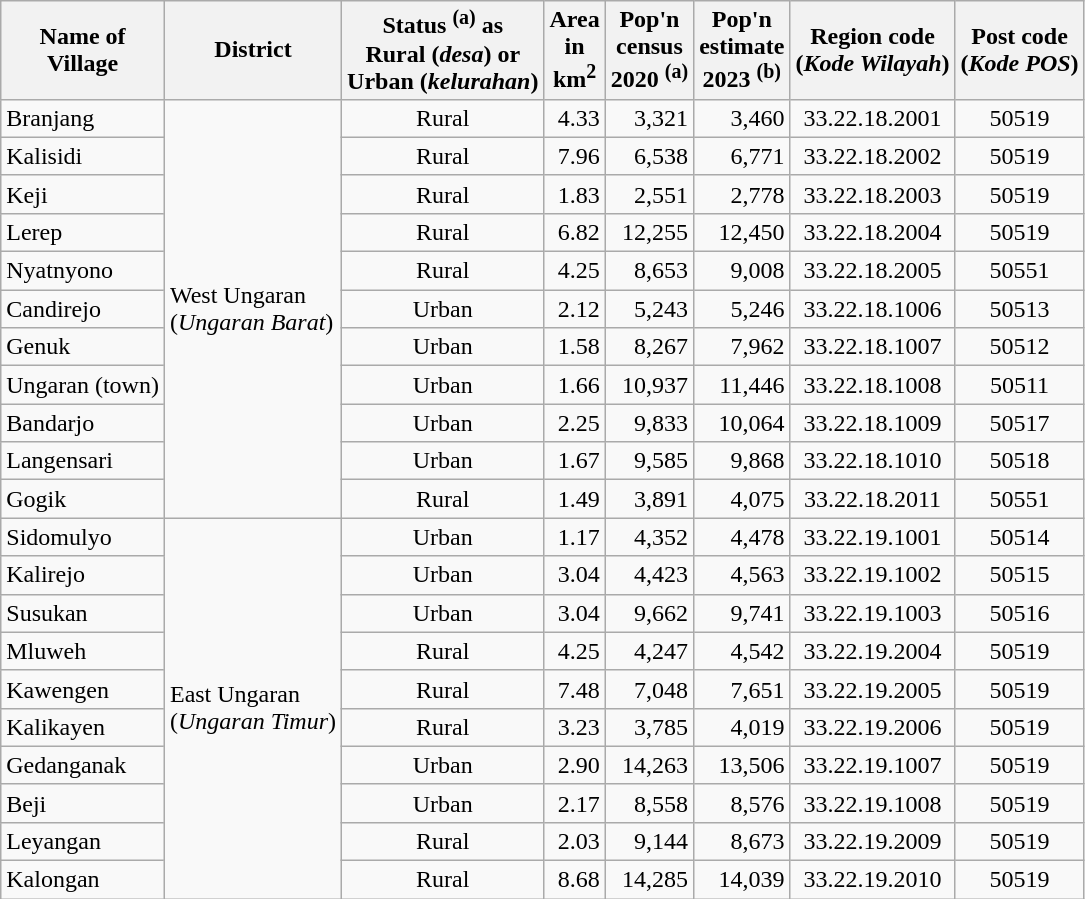<table class="sortable wikitable">
<tr>
<th>Name of <br>Village</th>
<th>District</th>
<th>Status <sup>(a)</sup> as <br>Rural (<em>desa</em>) or <br>Urban (<em>kelurahan</em>)</th>
<th>Area<br>in<br>km<sup>2</sup></th>
<th>Pop'n<br>census<br>2020 <sup>(a)</sup></th>
<th>Pop'n<br>estimate<br>2023 <sup>(b)</sup></th>
<th>Region code <br> (<em>Kode Wilayah</em>)</th>
<th>Post code <br>(<em>Kode POS</em>)</th>
</tr>
<tr>
<td>Branjang</td>
<td rowspan="11">West Ungaran<br>(<em>Ungaran Barat</em>)</td>
<td align="center">Rural</td>
<td align="right">4.33</td>
<td align="right">3,321</td>
<td align="right">3,460</td>
<td align="center">33.22.18.2001</td>
<td align="center">50519</td>
</tr>
<tr>
<td>Kalisidi</td>
<td align="center">Rural</td>
<td align="right">7.96</td>
<td align="right">6,538</td>
<td align="right">6,771</td>
<td align="center">33.22.18.2002</td>
<td align="center">50519</td>
</tr>
<tr>
<td>Keji</td>
<td align="center">Rural</td>
<td align="right">1.83</td>
<td align="right">2,551</td>
<td align="right">2,778</td>
<td align="center">33.22.18.2003</td>
<td align="center">50519</td>
</tr>
<tr>
<td>Lerep</td>
<td align="center">Rural</td>
<td align="right">6.82</td>
<td align="right">12,255</td>
<td align="right">12,450</td>
<td align="center">33.22.18.2004</td>
<td align="center">50519</td>
</tr>
<tr>
<td>Nyatnyono</td>
<td align="center">Rural</td>
<td align="right">4.25</td>
<td align="right">8,653</td>
<td align="right">9,008</td>
<td align="center">33.22.18.2005</td>
<td align="center">50551</td>
</tr>
<tr>
<td>Candirejo</td>
<td align="center">Urban</td>
<td align="right">2.12</td>
<td align="right">5,243</td>
<td align="right">5,246</td>
<td align="center">33.22.18.1006</td>
<td align="center">50513</td>
</tr>
<tr>
<td>Genuk</td>
<td align="center">Urban</td>
<td align="right">1.58</td>
<td align="right">8,267</td>
<td align="right">7,962</td>
<td align="center">33.22.18.1007</td>
<td align="center">50512</td>
</tr>
<tr>
<td>Ungaran (town)</td>
<td align="center">Urban</td>
<td align="right">1.66</td>
<td align="right">10,937</td>
<td align="right">11,446</td>
<td align="center">33.22.18.1008</td>
<td align="center">50511</td>
</tr>
<tr>
<td>Bandarjo</td>
<td align="center">Urban</td>
<td align="right">2.25</td>
<td align="right">9,833</td>
<td align="right">10,064</td>
<td align="center">33.22.18.1009</td>
<td align="center">50517</td>
</tr>
<tr>
<td>Langensari</td>
<td align="center">Urban</td>
<td align="right">1.67</td>
<td align="right">9,585</td>
<td align="right">9,868</td>
<td align="center">33.22.18.1010</td>
<td align="center">50518</td>
</tr>
<tr>
<td>Gogik</td>
<td align="center">Rural</td>
<td align="right">1.49</td>
<td align="right">3,891</td>
<td align="right">4,075</td>
<td align="center">33.22.18.2011</td>
<td align="center">50551</td>
</tr>
<tr>
<td>Sidomulyo</td>
<td rowspan="10">East Ungaran<br>(<em>Ungaran Timur</em>)</td>
<td align="center">Urban</td>
<td align="right">1.17</td>
<td align="right">4,352</td>
<td align="right">4,478</td>
<td align="center">33.22.19.1001</td>
<td align="center">50514</td>
</tr>
<tr>
<td>Kalirejo</td>
<td align="center">Urban</td>
<td align="right">3.04</td>
<td align="right">4,423</td>
<td align="right">4,563</td>
<td align="center">33.22.19.1002</td>
<td align="center">50515</td>
</tr>
<tr>
<td>Susukan</td>
<td align="center">Urban</td>
<td align="right">3.04</td>
<td align="right">9,662</td>
<td align="right">9,741</td>
<td align="center">33.22.19.1003</td>
<td align="center">50516</td>
</tr>
<tr>
<td>Mluweh</td>
<td align="center">Rural</td>
<td align="right">4.25</td>
<td align="right">4,247</td>
<td align="right">4,542</td>
<td align="center">33.22.19.2004</td>
<td align="center">50519</td>
</tr>
<tr>
<td>Kawengen</td>
<td align="center">Rural</td>
<td align="right">7.48</td>
<td align="right">7,048</td>
<td align="right">7,651</td>
<td align="center">33.22.19.2005</td>
<td align="center">50519</td>
</tr>
<tr>
<td>Kalikayen</td>
<td align="center">Rural</td>
<td align="right">3.23</td>
<td align="right">3,785</td>
<td align="right">4,019</td>
<td align="center">33.22.19.2006</td>
<td align="center">50519</td>
</tr>
<tr>
<td>Gedanganak</td>
<td align="center">Urban</td>
<td align="right">2.90</td>
<td align="right">14,263</td>
<td align="right">13,506</td>
<td align="center">33.22.19.1007</td>
<td align="center">50519</td>
</tr>
<tr>
<td>Beji</td>
<td align="center">Urban</td>
<td align="right">2.17</td>
<td align="right">8,558</td>
<td align="right">8,576</td>
<td align="center">33.22.19.1008</td>
<td align="center">50519</td>
</tr>
<tr>
<td>Leyangan</td>
<td align="center">Rural</td>
<td align="right">2.03</td>
<td align="right">9,144</td>
<td align="right">8,673</td>
<td align="center">33.22.19.2009</td>
<td align="center">50519</td>
</tr>
<tr>
<td>Kalongan</td>
<td align="center">Rural</td>
<td align="right">8.68</td>
<td align="right">14,285</td>
<td align="right">14,039</td>
<td align="center">33.22.19.2010</td>
<td align="center">50519</td>
</tr>
</table>
